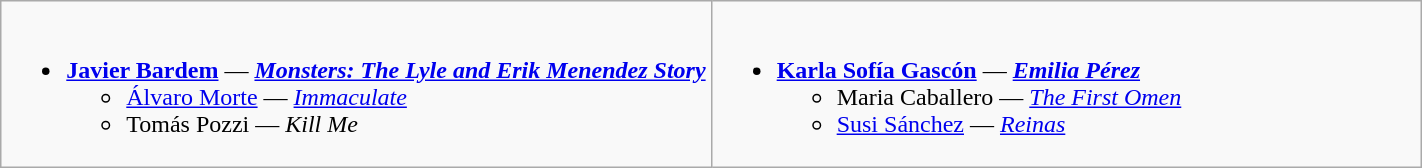<table class="wikitable">
<tr>
<td style="vertical-align:top;" width="50%"><br><ul><li><strong><a href='#'>Javier Bardem</a></strong> — <strong><em><a href='#'>Monsters: The Lyle and Erik Menendez Story</a></em></strong><ul><li><a href='#'>Álvaro Morte</a> — <em><a href='#'>Immaculate</a></em></li><li>Tomás Pozzi — <em>Kill Me</em></li></ul></li></ul></td>
<td style="vertical-align:top;" width="50%"><br><ul><li><strong><a href='#'>Karla Sofía Gascón</a></strong> — <strong><em><a href='#'>Emilia Pérez</a></em></strong><ul><li>Maria Caballero — <em><a href='#'>The First Omen</a></em></li><li><a href='#'>Susi Sánchez</a> — <em><a href='#'>Reinas</a></em></li></ul></li></ul></td>
</tr>
</table>
